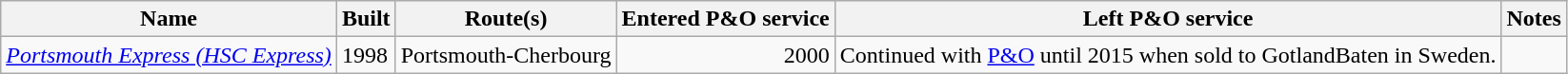<table class="wikitable sortable">
<tr>
<th><strong>Name</strong></th>
<th><strong>Built</strong></th>
<th><strong>Route(s)</strong></th>
<th><strong>Entered P&O service</strong></th>
<th><strong>Left P&O service</strong></th>
<th><strong>Notes</strong></th>
</tr>
<tr>
<td><em><a href='#'>Portsmouth Express (HSC Express)</a></em></td>
<td>1998</td>
<td>Portsmouth-Cherbourg</td>
<td align="right">2000</td>
<td 2005>Continued with <a href='#'>P&O</a> until 2015 when sold to GotlandBaten in Sweden.</td>
<td></td>
</tr>
</table>
